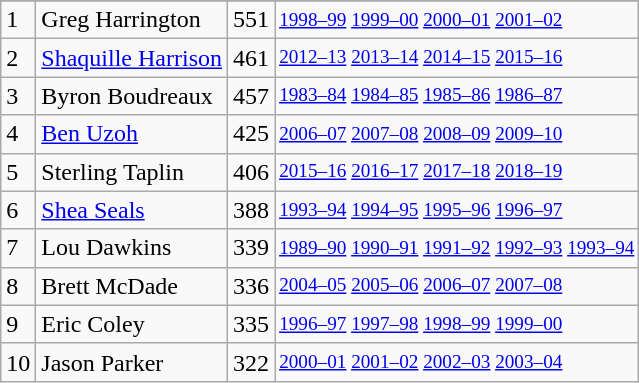<table class="wikitable">
<tr>
</tr>
<tr>
<td>1</td>
<td>Greg Harrington</td>
<td>551</td>
<td style="font-size:80%;"><a href='#'>1998–99</a> <a href='#'>1999–00</a> <a href='#'>2000–01</a> <a href='#'>2001–02</a></td>
</tr>
<tr>
<td>2</td>
<td><a href='#'>Shaquille Harrison</a></td>
<td>461</td>
<td style="font-size:80%;"><a href='#'>2012–13</a> <a href='#'>2013–14</a> <a href='#'>2014–15</a> <a href='#'>2015–16</a></td>
</tr>
<tr>
<td>3</td>
<td>Byron Boudreaux</td>
<td>457</td>
<td style="font-size:80%;"><a href='#'>1983–84</a> <a href='#'>1984–85</a> <a href='#'>1985–86</a> <a href='#'>1986–87</a></td>
</tr>
<tr>
<td>4</td>
<td><a href='#'>Ben Uzoh</a></td>
<td>425</td>
<td style="font-size:80%;"><a href='#'>2006–07</a> <a href='#'>2007–08</a> <a href='#'>2008–09</a> <a href='#'>2009–10</a></td>
</tr>
<tr>
<td>5</td>
<td>Sterling Taplin</td>
<td>406</td>
<td style="font-size:80%;"><a href='#'>2015–16</a> <a href='#'>2016–17</a> <a href='#'>2017–18</a> <a href='#'>2018–19</a></td>
</tr>
<tr>
<td>6</td>
<td><a href='#'>Shea Seals</a></td>
<td>388</td>
<td style="font-size:80%;"><a href='#'>1993–94</a> <a href='#'>1994–95</a> <a href='#'>1995–96</a> <a href='#'>1996–97</a></td>
</tr>
<tr>
<td>7</td>
<td>Lou Dawkins</td>
<td>339</td>
<td style="font-size:80%;"><a href='#'>1989–90</a> <a href='#'>1990–91</a> <a href='#'>1991–92</a> <a href='#'>1992–93</a> <a href='#'>1993–94</a></td>
</tr>
<tr>
<td>8</td>
<td>Brett McDade</td>
<td>336</td>
<td style="font-size:80%;"><a href='#'>2004–05</a> <a href='#'>2005–06</a> <a href='#'>2006–07</a> <a href='#'>2007–08</a></td>
</tr>
<tr>
<td>9</td>
<td>Eric Coley</td>
<td>335</td>
<td style="font-size:80%;"><a href='#'>1996–97</a> <a href='#'>1997–98</a> <a href='#'>1998–99</a> <a href='#'>1999–00</a></td>
</tr>
<tr>
<td>10</td>
<td>Jason Parker</td>
<td>322</td>
<td style="font-size:80%;"><a href='#'>2000–01</a> <a href='#'>2001–02</a> <a href='#'>2002–03</a> <a href='#'>2003–04</a></td>
</tr>
</table>
